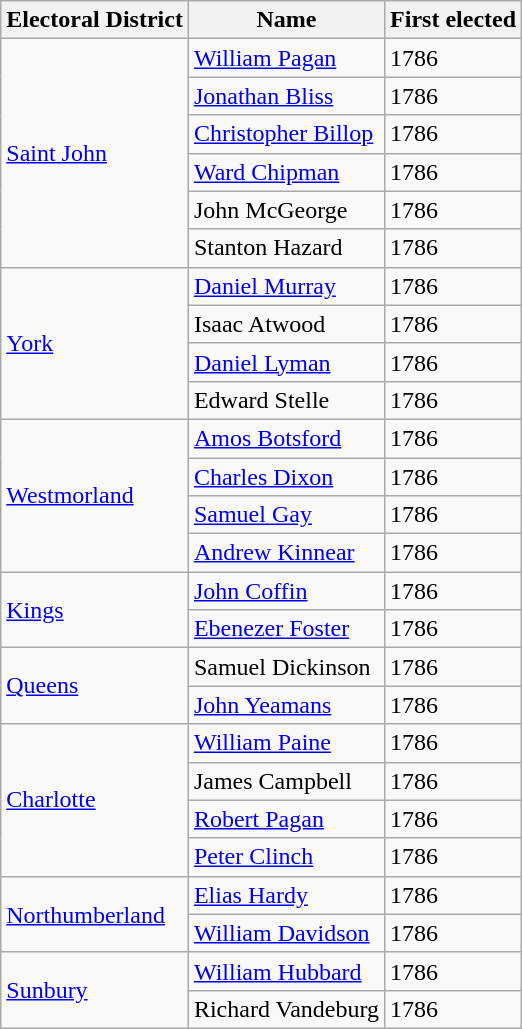<table class="wikitable">
<tr>
<th>Electoral District</th>
<th>Name</th>
<th>First elected</th>
</tr>
<tr>
<td rowspan="6"><a href='#'>Saint John</a></td>
<td><a href='#'>William Pagan</a></td>
<td>1786</td>
</tr>
<tr>
<td><a href='#'>Jonathan Bliss</a></td>
<td>1786</td>
</tr>
<tr>
<td><a href='#'>Christopher Billop</a></td>
<td>1786</td>
</tr>
<tr>
<td><a href='#'>Ward Chipman</a></td>
<td>1786</td>
</tr>
<tr>
<td>John McGeorge</td>
<td>1786</td>
</tr>
<tr>
<td>Stanton Hazard</td>
<td>1786</td>
</tr>
<tr>
<td rowspan="4"><a href='#'>York</a></td>
<td><a href='#'>Daniel Murray</a></td>
<td>1786</td>
</tr>
<tr>
<td>Isaac Atwood</td>
<td>1786</td>
</tr>
<tr>
<td><a href='#'>Daniel Lyman</a></td>
<td>1786</td>
</tr>
<tr>
<td>Edward Stelle</td>
<td>1786</td>
</tr>
<tr>
<td rowspan="4"><a href='#'>Westmorland</a></td>
<td><a href='#'>Amos Botsford</a></td>
<td>1786</td>
</tr>
<tr>
<td><a href='#'>Charles Dixon</a></td>
<td>1786</td>
</tr>
<tr>
<td><a href='#'>Samuel Gay</a></td>
<td>1786</td>
</tr>
<tr>
<td><a href='#'>Andrew Kinnear</a></td>
<td>1786</td>
</tr>
<tr>
<td rowspan="2"><a href='#'>Kings</a></td>
<td><a href='#'>John Coffin</a></td>
<td>1786</td>
</tr>
<tr>
<td><a href='#'>Ebenezer Foster</a></td>
<td>1786</td>
</tr>
<tr>
<td rowspan="2"><a href='#'>Queens</a></td>
<td>Samuel Dickinson</td>
<td>1786</td>
</tr>
<tr>
<td><a href='#'>John Yeamans</a></td>
<td>1786</td>
</tr>
<tr>
<td rowspan="4"><a href='#'>Charlotte</a></td>
<td><a href='#'>William Paine</a></td>
<td>1786</td>
</tr>
<tr>
<td>James Campbell</td>
<td>1786</td>
</tr>
<tr>
<td><a href='#'>Robert Pagan</a></td>
<td>1786</td>
</tr>
<tr>
<td><a href='#'>Peter Clinch</a></td>
<td>1786</td>
</tr>
<tr>
<td rowspan="2"><a href='#'>Northumberland</a></td>
<td><a href='#'>Elias Hardy</a></td>
<td>1786</td>
</tr>
<tr>
<td><a href='#'>William Davidson</a></td>
<td>1786</td>
</tr>
<tr>
<td rowspan="2"><a href='#'>Sunbury</a></td>
<td><a href='#'>William Hubbard</a></td>
<td>1786</td>
</tr>
<tr>
<td>Richard Vandeburg</td>
<td>1786</td>
</tr>
</table>
